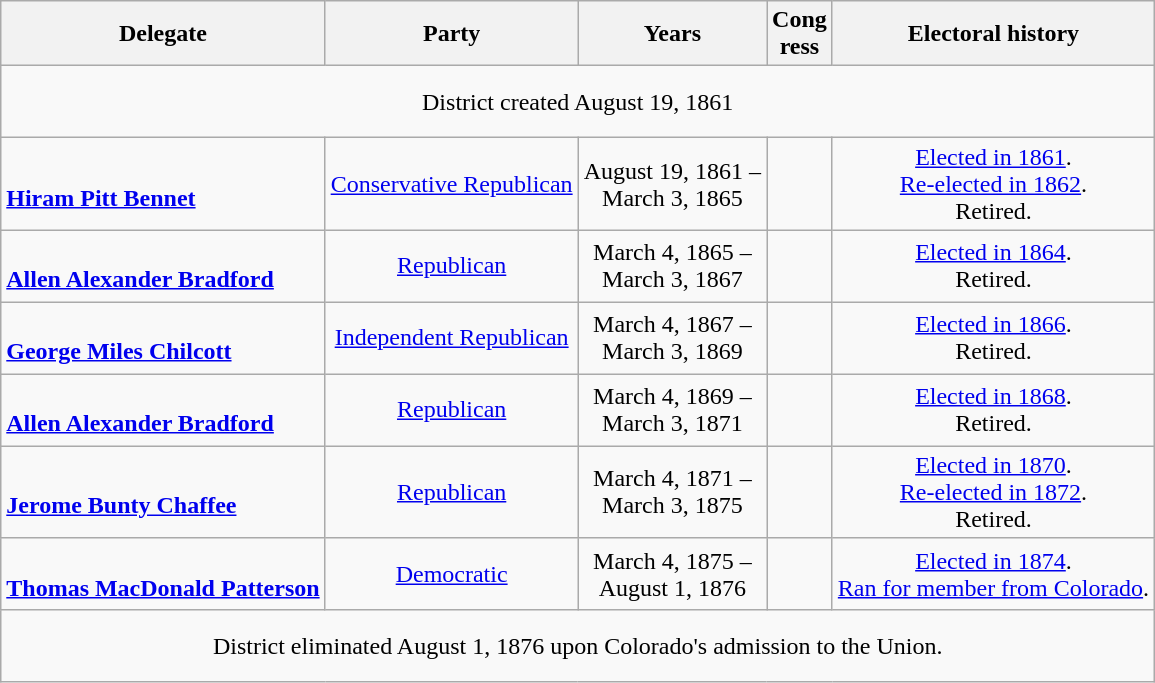<table class=wikitable style="text-align:center">
<tr>
<th>Delegate</th>
<th>Party</th>
<th>Years</th>
<th>Cong<br>ress</th>
<th>Electoral history</th>
</tr>
<tr style="height:3em">
<td colspan=5>District created August 19, 1861</td>
</tr>
<tr style="height:3em">
<td align=left><br><strong><a href='#'>Hiram Pitt Bennet</a></strong><br></td>
<td><a href='#'>Conservative Republican</a></td>
<td nowrap>August 19, 1861 –<br>March 3, 1865</td>
<td></td>
<td><a href='#'>Elected in 1861</a>.<br><a href='#'>Re-elected in 1862</a>.<br>Retired.</td>
</tr>
<tr style="height:3em">
<td align=left><br><strong><a href='#'>Allen Alexander Bradford</a></strong><br></td>
<td><a href='#'>Republican</a></td>
<td nowrap>March 4, 1865 –<br>March 3, 1867</td>
<td></td>
<td><a href='#'>Elected in 1864</a>.<br>Retired.</td>
</tr>
<tr style="height:3em">
<td align=left><br><strong><a href='#'>George Miles Chilcott</a></strong><br></td>
<td><a href='#'>Independent Republican</a></td>
<td nowrap>March 4, 1867 –<br>March 3, 1869</td>
<td></td>
<td><a href='#'>Elected in 1866</a>.<br>Retired.</td>
</tr>
<tr style="height:3em">
<td align=left><br><strong><a href='#'>Allen Alexander Bradford</a></strong><br></td>
<td><a href='#'>Republican</a></td>
<td nowrap>March 4, 1869 –<br>March 3, 1871</td>
<td></td>
<td><a href='#'>Elected in 1868</a>.<br>Retired.</td>
</tr>
<tr style="height:3em">
<td align=left><br><strong><a href='#'>Jerome Bunty Chaffee</a></strong><br></td>
<td><a href='#'>Republican</a></td>
<td nowrap>March 4, 1871 –<br>March 3, 1875</td>
<td></td>
<td><a href='#'>Elected in 1870</a>.<br><a href='#'>Re-elected in 1872</a>.<br>Retired.</td>
</tr>
<tr style="height:3em">
<td align=left><br><strong><a href='#'>Thomas MacDonald Patterson</a></strong><br></td>
<td><a href='#'>Democratic</a></td>
<td nowrap>March 4, 1875 –<br>August 1, 1876</td>
<td></td>
<td><a href='#'>Elected in 1874</a>.<br><a href='#'>Ran for member from Colorado</a>.</td>
</tr>
<tr style="height:3em">
<td colspan=5>District eliminated August 1, 1876 upon Colorado's admission to the Union.</td>
</tr>
</table>
